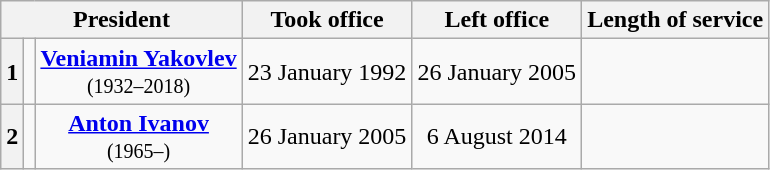<table class="wikitable" style="text-align: center;">
<tr>
<th colspan="3">President</th>
<th>Took office</th>
<th>Left office</th>
<th>Length of service</th>
</tr>
<tr>
<th>1</th>
<td></td>
<td><strong><a href='#'>Veniamin Yakovlev</a></strong><br><small>(1932–2018)</small></td>
<td>23 January 1992</td>
<td>26 January 2005</td>
<td></td>
</tr>
<tr>
<th>2</th>
<td></td>
<td><strong><a href='#'>Anton Ivanov</a></strong><br><small>(1965–)</small></td>
<td>26 January 2005</td>
<td>6 August 2014</td>
<td></td>
</tr>
</table>
